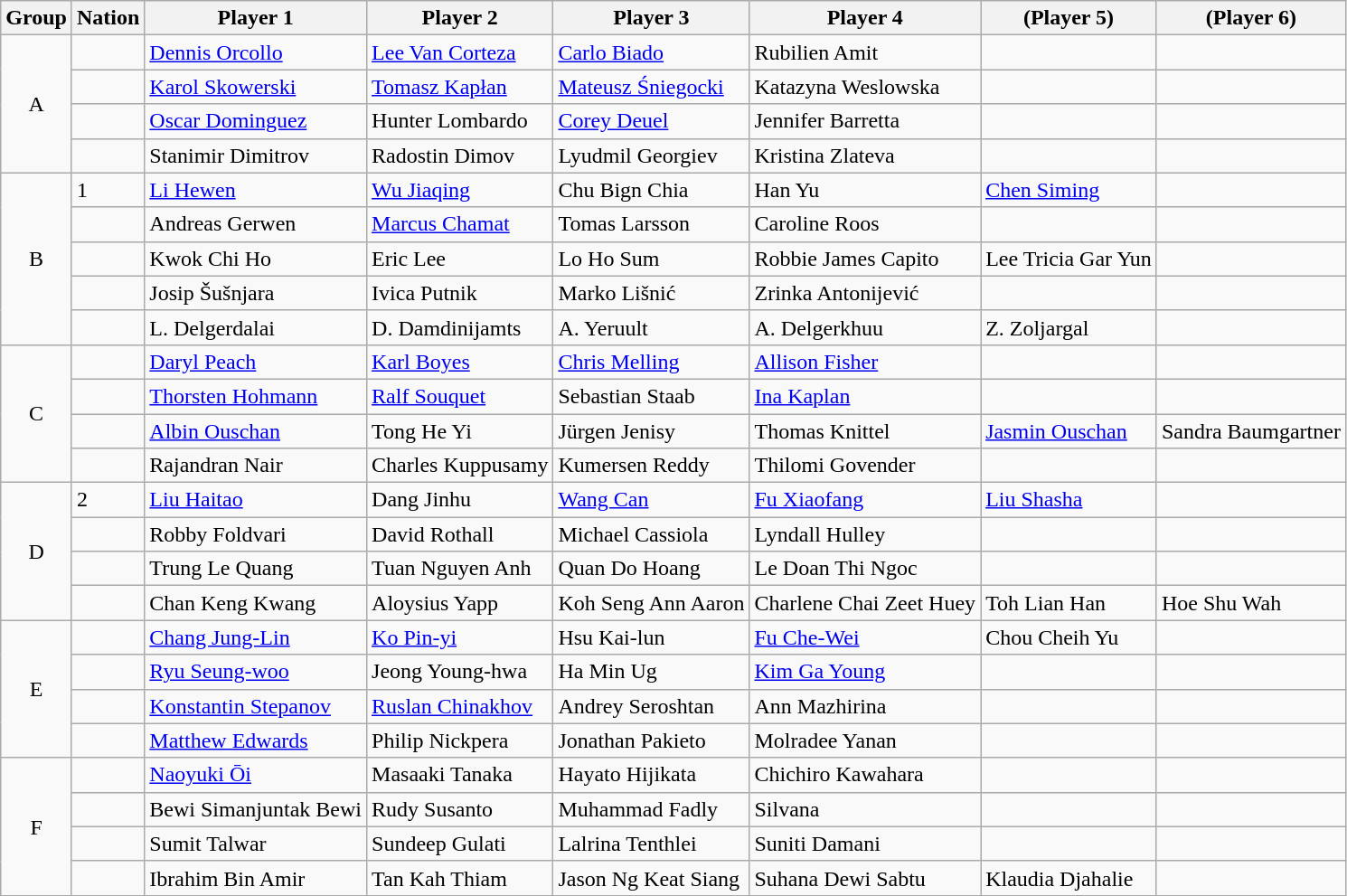<table class="wikitable sortable">
<tr>
<th>Group</th>
<th>Nation</th>
<th>Player 1</th>
<th>Player 2</th>
<th>Player 3</th>
<th>Player 4</th>
<th>(Player 5)</th>
<th>(Player 6)</th>
</tr>
<tr>
<td rowspan="4" align="center">A</td>
<td></td>
<td><a href='#'>Dennis Orcollo</a></td>
<td><a href='#'>Lee Van Corteza</a></td>
<td><a href='#'>Carlo Biado</a></td>
<td>Rubilien Amit</td>
<td></td>
<td></td>
</tr>
<tr>
<td></td>
<td><a href='#'>Karol Skowerski</a></td>
<td><a href='#'>Tomasz Kapłan</a></td>
<td><a href='#'>Mateusz Śniegocki</a></td>
<td>Katazyna Weslowska</td>
<td></td>
<td></td>
</tr>
<tr>
<td></td>
<td><a href='#'>Oscar Dominguez</a></td>
<td>Hunter Lombardo</td>
<td><a href='#'>Corey Deuel</a></td>
<td>Jennifer Barretta</td>
<td></td>
<td></td>
</tr>
<tr>
<td></td>
<td>Stanimir Dimitrov</td>
<td>Radostin Dimov</td>
<td>Lyudmil Georgiev</td>
<td>Kristina Zlateva</td>
<td></td>
<td></td>
</tr>
<tr>
<td rowspan="5" align="center">B</td>
<td> 1</td>
<td><a href='#'>Li Hewen</a></td>
<td><a href='#'>Wu Jiaqing</a></td>
<td>Chu Bign Chia</td>
<td>Han Yu</td>
<td><a href='#'>Chen Siming</a></td>
<td></td>
</tr>
<tr>
<td></td>
<td>Andreas Gerwen</td>
<td><a href='#'>Marcus Chamat</a></td>
<td>Tomas Larsson</td>
<td>Caroline Roos</td>
<td></td>
<td></td>
</tr>
<tr>
<td></td>
<td>Kwok Chi Ho</td>
<td>Eric Lee</td>
<td>Lo Ho Sum</td>
<td>Robbie James Capito</td>
<td>Lee Tricia Gar Yun</td>
<td></td>
</tr>
<tr>
<td></td>
<td>Josip Šušnjara</td>
<td>Ivica Putnik</td>
<td>Marko Lišnić</td>
<td>Zrinka Antonijević</td>
<td></td>
<td></td>
</tr>
<tr>
<td></td>
<td>L. Delgerdalai</td>
<td>D. Damdinijamts</td>
<td>A. Yeruult</td>
<td>A. Delgerkhuu</td>
<td>Z. Zoljargal</td>
<td></td>
</tr>
<tr>
<td rowspan="4" align="center">C</td>
<td></td>
<td><a href='#'>Daryl Peach</a></td>
<td><a href='#'>Karl Boyes</a></td>
<td><a href='#'>Chris Melling</a></td>
<td><a href='#'>Allison Fisher</a></td>
<td></td>
<td></td>
</tr>
<tr>
<td></td>
<td><a href='#'>Thorsten Hohmann</a></td>
<td><a href='#'>Ralf Souquet</a></td>
<td>Sebastian Staab</td>
<td><a href='#'>Ina Kaplan</a></td>
<td></td>
<td></td>
</tr>
<tr>
<td></td>
<td><a href='#'>Albin Ouschan</a></td>
<td>Tong He Yi</td>
<td>Jürgen Jenisy</td>
<td>Thomas Knittel</td>
<td><a href='#'>Jasmin Ouschan</a></td>
<td>Sandra Baumgartner</td>
</tr>
<tr>
<td></td>
<td>Rajandran Nair</td>
<td>Charles Kuppusamy</td>
<td>Kumersen Reddy</td>
<td>Thilomi Govender</td>
<td></td>
<td></td>
</tr>
<tr>
<td rowspan="4" align="center">D</td>
<td> 2</td>
<td><a href='#'>Liu Haitao</a></td>
<td>Dang Jinhu</td>
<td><a href='#'>Wang Can</a></td>
<td><a href='#'>Fu Xiaofang</a></td>
<td><a href='#'>Liu Shasha</a></td>
<td></td>
</tr>
<tr>
<td></td>
<td>Robby Foldvari</td>
<td>David Rothall</td>
<td>Michael Cassiola</td>
<td>Lyndall Hulley</td>
<td></td>
<td></td>
</tr>
<tr>
<td></td>
<td>Trung Le Quang</td>
<td>Tuan Nguyen Anh</td>
<td>Quan Do Hoang</td>
<td>Le Doan Thi Ngoc</td>
<td></td>
<td></td>
</tr>
<tr>
<td></td>
<td>Chan Keng Kwang</td>
<td>Aloysius Yapp</td>
<td>Koh Seng Ann Aaron</td>
<td>Charlene Chai Zeet Huey</td>
<td>Toh Lian Han</td>
<td>Hoe Shu Wah</td>
</tr>
<tr>
<td rowspan="4" align="center">E</td>
<td></td>
<td><a href='#'>Chang Jung-Lin</a></td>
<td><a href='#'>Ko Pin-yi</a></td>
<td>Hsu Kai-lun</td>
<td><a href='#'>Fu Che-Wei</a></td>
<td>Chou Cheih Yu</td>
<td></td>
</tr>
<tr>
<td></td>
<td><a href='#'>Ryu Seung-woo</a></td>
<td>Jeong Young-hwa</td>
<td>Ha Min Ug</td>
<td><a href='#'>Kim Ga Young</a></td>
<td></td>
<td></td>
</tr>
<tr>
<td></td>
<td><a href='#'>Konstantin Stepanov</a></td>
<td><a href='#'>Ruslan Chinakhov</a></td>
<td>Andrey Seroshtan</td>
<td>Ann Mazhirina</td>
<td></td>
<td></td>
</tr>
<tr>
<td></td>
<td><a href='#'>Matthew Edwards</a></td>
<td>Philip Nickpera</td>
<td>Jonathan Pakieto</td>
<td>Molradee Yanan</td>
<td></td>
<td></td>
</tr>
<tr>
<td rowspan="4" align="center">F</td>
<td></td>
<td><a href='#'>Naoyuki Ōi</a></td>
<td>Masaaki Tanaka</td>
<td>Hayato Hijikata</td>
<td>Chichiro Kawahara</td>
<td></td>
<td></td>
</tr>
<tr>
<td></td>
<td>Bewi Simanjuntak Bewi</td>
<td>Rudy Susanto</td>
<td>Muhammad Fadly</td>
<td>Silvana</td>
<td></td>
<td></td>
</tr>
<tr>
<td></td>
<td>Sumit Talwar</td>
<td>Sundeep Gulati</td>
<td>Lalrina Tenthlei</td>
<td>Suniti Damani</td>
<td></td>
<td></td>
</tr>
<tr>
<td></td>
<td>Ibrahim Bin Amir</td>
<td>Tan Kah Thiam</td>
<td>Jason Ng Keat Siang</td>
<td>Suhana Dewi Sabtu</td>
<td>Klaudia Djahalie</td>
<td></td>
</tr>
</table>
